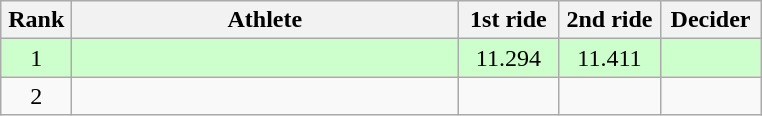<table class=wikitable style="text-align:center">
<tr>
<th width=40>Rank</th>
<th width=250>Athlete</th>
<th width=60>1st ride</th>
<th width=60>2nd ride</th>
<th width=60>Decider</th>
</tr>
<tr bgcolor=ccffcc>
<td>1</td>
<td align=left></td>
<td>11.294</td>
<td>11.411</td>
<td></td>
</tr>
<tr>
<td>2</td>
<td align=left></td>
<td></td>
<td></td>
<td></td>
</tr>
</table>
